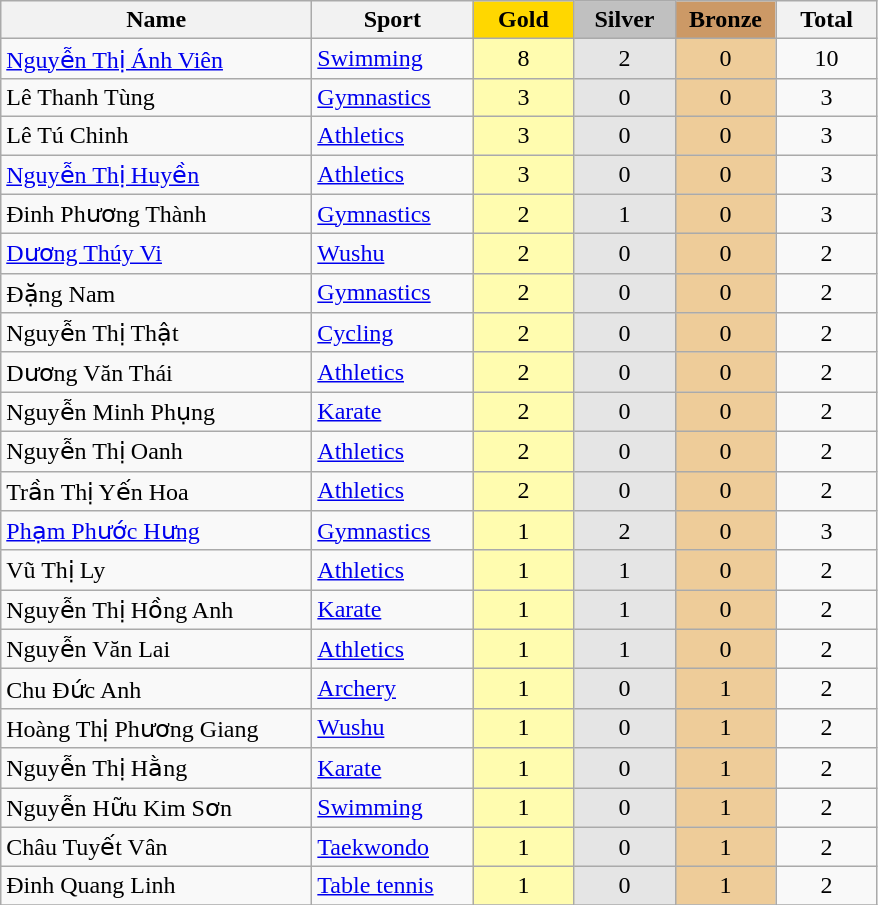<table class="wikitable" style="text-align:center">
<tr>
<th width=200>Name</th>
<th width=100>Sport</th>
<td bgcolor=gold width=60><strong>Gold</strong></td>
<td bgcolor=silver width=60><strong>Silver</strong></td>
<td bgcolor=#cc9966 width=60><strong>Bronze</strong></td>
<th width=60>Total</th>
</tr>
<tr>
<td align=left><a href='#'>Nguyễn Thị Ánh Viên</a></td>
<td align=left><a href='#'>Swimming</a></td>
<td bgcolor=#fffcaf>8</td>
<td bgcolor=#e5e5e5>2</td>
<td bgcolor=#eecc99>0</td>
<td>10</td>
</tr>
<tr>
<td align=left>Lê Thanh Tùng</td>
<td align=left><a href='#'>Gymnastics</a></td>
<td bgcolor=#fffcaf>3</td>
<td bgcolor=#e5e5e5>0</td>
<td bgcolor=#eecc99>0</td>
<td>3</td>
</tr>
<tr>
<td align=left>Lê Tú Chinh</td>
<td align=left><a href='#'>Athletics</a></td>
<td bgcolor=#fffcaf>3</td>
<td bgcolor=#e5e5e5>0</td>
<td bgcolor=#eecc99>0</td>
<td>3</td>
</tr>
<tr>
<td align=left><a href='#'>Nguyễn Thị Huyền</a></td>
<td align=left><a href='#'>Athletics</a></td>
<td bgcolor=#fffcaf>3</td>
<td bgcolor=#e5e5e5>0</td>
<td bgcolor=#eecc99>0</td>
<td>3</td>
</tr>
<tr>
<td align=left>Đinh Phương Thành</td>
<td align=left><a href='#'>Gymnastics</a></td>
<td bgcolor=#fffcaf>2</td>
<td bgcolor=#e5e5e5>1</td>
<td bgcolor=#eecc99>0</td>
<td>3</td>
</tr>
<tr>
<td align=left><a href='#'>Dương Thúy Vi</a></td>
<td align=left><a href='#'>Wushu</a></td>
<td bgcolor=#fffcaf>2</td>
<td bgcolor=#e5e5e5>0</td>
<td bgcolor=#eecc99>0</td>
<td>2</td>
</tr>
<tr>
<td align=left>Đặng Nam</td>
<td align=left><a href='#'>Gymnastics</a></td>
<td bgcolor=#fffcaf>2</td>
<td bgcolor=#e5e5e5>0</td>
<td bgcolor=#eecc99>0</td>
<td>2</td>
</tr>
<tr>
<td align=left>Nguyễn Thị Thật</td>
<td align=left><a href='#'>Cycling</a></td>
<td bgcolor=#fffcaf>2</td>
<td bgcolor=#e5e5e5>0</td>
<td bgcolor=#eecc99>0</td>
<td>2</td>
</tr>
<tr>
<td align=left>Dương Văn Thái</td>
<td align=left><a href='#'>Athletics</a></td>
<td bgcolor=#fffcaf>2</td>
<td bgcolor=#e5e5e5>0</td>
<td bgcolor=#eecc99>0</td>
<td>2</td>
</tr>
<tr>
<td align=left>Nguyễn Minh Phụng</td>
<td align=left><a href='#'>Karate</a></td>
<td bgcolor=#fffcaf>2</td>
<td bgcolor=#e5e5e5>0</td>
<td bgcolor=#eecc99>0</td>
<td>2</td>
</tr>
<tr>
<td align=left>Nguyễn Thị Oanh</td>
<td align=left><a href='#'>Athletics</a></td>
<td bgcolor=#fffcaf>2</td>
<td bgcolor=#e5e5e5>0</td>
<td bgcolor=#eecc99>0</td>
<td>2</td>
</tr>
<tr>
<td align=left>Trần Thị Yến Hoa</td>
<td align=left><a href='#'>Athletics</a></td>
<td bgcolor=#fffcaf>2</td>
<td bgcolor=#e5e5e5>0</td>
<td bgcolor=#eecc99>0</td>
<td>2</td>
</tr>
<tr>
<td align=left><a href='#'>Phạm Phước Hưng</a></td>
<td align=left><a href='#'>Gymnastics</a></td>
<td bgcolor=#fffcaf>1</td>
<td bgcolor=#e5e5e5>2</td>
<td bgcolor=#eecc99>0</td>
<td>3</td>
</tr>
<tr>
<td align=left>Vũ Thị Ly</td>
<td align=left><a href='#'>Athletics</a></td>
<td bgcolor=#fffcaf>1</td>
<td bgcolor=#e5e5e5>1</td>
<td bgcolor=#eecc99>0</td>
<td>2</td>
</tr>
<tr>
<td align=left>Nguyễn Thị Hồng Anh</td>
<td align=left><a href='#'>Karate</a></td>
<td bgcolor=#fffcaf>1</td>
<td bgcolor=#e5e5e5>1</td>
<td bgcolor=#eecc99>0</td>
<td>2</td>
</tr>
<tr>
<td align=left>Nguyễn Văn Lai</td>
<td align=left><a href='#'>Athletics</a></td>
<td bgcolor=#fffcaf>1</td>
<td bgcolor=#e5e5e5>1</td>
<td bgcolor=#eecc99>0</td>
<td>2</td>
</tr>
<tr>
<td align=left>Chu Đức Anh</td>
<td align=left><a href='#'>Archery</a></td>
<td bgcolor=#fffcaf>1</td>
<td bgcolor=#e5e5e5>0</td>
<td bgcolor=#eecc99>1</td>
<td>2</td>
</tr>
<tr>
<td align=left>Hoàng Thị Phương Giang</td>
<td align=left><a href='#'>Wushu</a></td>
<td bgcolor=#fffcaf>1</td>
<td bgcolor=#e5e5e5>0</td>
<td bgcolor=#eecc99>1</td>
<td>2</td>
</tr>
<tr>
<td align=left>Nguyễn Thị Hằng</td>
<td align=left><a href='#'>Karate</a></td>
<td bgcolor=#fffcaf>1</td>
<td bgcolor=#e5e5e5>0</td>
<td bgcolor=#eecc99>1</td>
<td>2</td>
</tr>
<tr>
<td align=left>Nguyễn Hữu Kim Sơn</td>
<td align=left><a href='#'>Swimming</a></td>
<td bgcolor=#fffcaf>1</td>
<td bgcolor=#e5e5e5>0</td>
<td bgcolor=#eecc99>1</td>
<td>2</td>
</tr>
<tr>
<td align=left>Châu Tuyết Vân</td>
<td align=left><a href='#'>Taekwondo</a></td>
<td bgcolor=#fffcaf>1</td>
<td bgcolor=#e5e5e5>0</td>
<td bgcolor=#eecc99>1</td>
<td>2</td>
</tr>
<tr>
<td align=left>Đinh Quang Linh</td>
<td align=left><a href='#'>Table tennis</a></td>
<td bgcolor=#fffcaf>1</td>
<td bgcolor=#e5e5e5>0</td>
<td bgcolor=#eecc99>1</td>
<td>2</td>
</tr>
<tr>
</tr>
</table>
